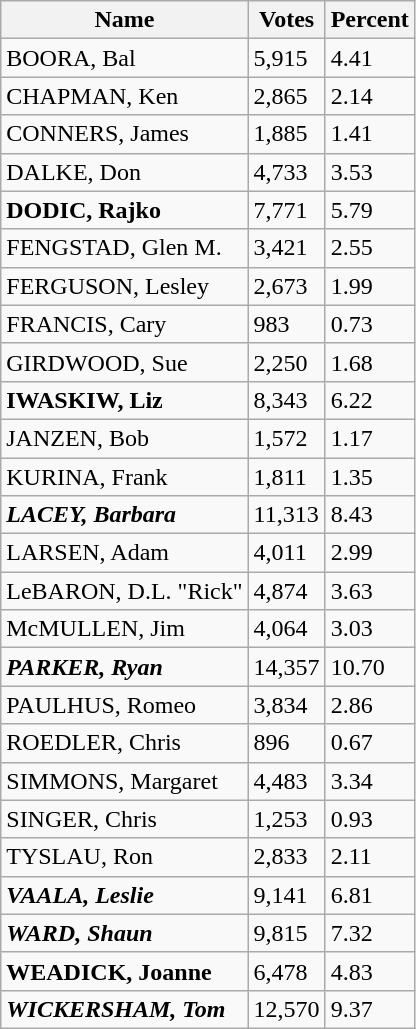<table class="wikitable sortable">
<tr>
<th>Name</th>
<th>Votes</th>
<th>Percent</th>
</tr>
<tr>
<td>BOORA, Bal</td>
<td>5,915</td>
<td>4.41</td>
</tr>
<tr>
<td>CHAPMAN, Ken</td>
<td>2,865</td>
<td>2.14</td>
</tr>
<tr>
<td>CONNERS, James</td>
<td>1,885</td>
<td>1.41</td>
</tr>
<tr>
<td>DALKE, Don</td>
<td>4,733</td>
<td>3.53</td>
</tr>
<tr>
<td><strong>DODIC, Rajko</strong></td>
<td>7,771</td>
<td>5.79</td>
</tr>
<tr>
<td>FENGSTAD, Glen M.</td>
<td>3,421</td>
<td>2.55</td>
</tr>
<tr>
<td>FERGUSON, Lesley</td>
<td>2,673</td>
<td>1.99</td>
</tr>
<tr>
<td>FRANCIS, Cary</td>
<td>983</td>
<td>0.73</td>
</tr>
<tr>
<td>GIRDWOOD, Sue</td>
<td>2,250</td>
<td>1.68</td>
</tr>
<tr>
<td><strong>IWASKIW, Liz</strong></td>
<td>8,343</td>
<td>6.22</td>
</tr>
<tr>
<td>JANZEN, Bob</td>
<td>1,572</td>
<td>1.17</td>
</tr>
<tr>
<td>KURINA, Frank</td>
<td>1,811</td>
<td>1.35</td>
</tr>
<tr>
<td><strong><em>LACEY, Barbara</em></strong></td>
<td>11,313</td>
<td>8.43</td>
</tr>
<tr>
<td>LARSEN, Adam</td>
<td>4,011</td>
<td>2.99</td>
</tr>
<tr>
<td>LeBARON, D.L. "Rick"</td>
<td>4,874</td>
<td>3.63</td>
</tr>
<tr>
<td>McMULLEN, Jim</td>
<td>4,064</td>
<td>3.03</td>
</tr>
<tr>
<td><strong><em>PARKER, Ryan</em></strong></td>
<td>14,357</td>
<td>10.70</td>
</tr>
<tr>
<td>PAULHUS, Romeo</td>
<td>3,834</td>
<td>2.86</td>
</tr>
<tr>
<td>ROEDLER, Chris</td>
<td>896</td>
<td>0.67</td>
</tr>
<tr>
<td>SIMMONS, Margaret</td>
<td>4,483</td>
<td>3.34</td>
</tr>
<tr>
<td>SINGER, Chris</td>
<td>1,253</td>
<td>0.93</td>
</tr>
<tr>
<td>TYSLAU, Ron</td>
<td>2,833</td>
<td>2.11</td>
</tr>
<tr>
<td><strong><em>VAALA, Leslie</em></strong></td>
<td>9,141</td>
<td>6.81</td>
</tr>
<tr>
<td><strong><em>WARD, Shaun</em></strong></td>
<td>9,815</td>
<td>7.32</td>
</tr>
<tr>
<td><strong>WEADICK, Joanne</strong></td>
<td>6,478</td>
<td>4.83</td>
</tr>
<tr>
<td><strong><em>WICKERSHAM, Tom</em></strong></td>
<td>12,570</td>
<td>9.37</td>
</tr>
</table>
